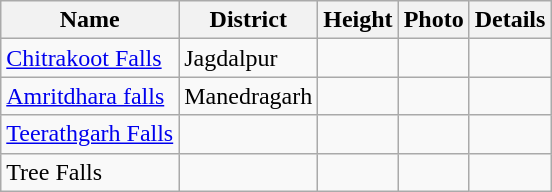<table class="wikitable sortable">
<tr>
<th>Name</th>
<th>District</th>
<th>Height</th>
<th class="unsortable">Photo</th>
<th>Details</th>
</tr>
<tr>
<td><a href='#'>Chitrakoot Falls</a></td>
<td>Jagdalpur</td>
<td></td>
<td></td>
<td></td>
</tr>
<tr>
<td><a href='#'>Amritdhara falls</a></td>
<td>Manedragarh</td>
<td></td>
<td></td>
<td></td>
</tr>
<tr>
<td><a href='#'>Teerathgarh Falls</a></td>
<td></td>
<td></td>
<td></td>
<td></td>
</tr>
<tr>
<td>Tree Falls</td>
<td></td>
<td></td>
<td></td>
<td></td>
</tr>
</table>
